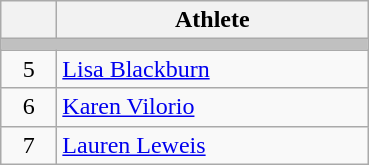<table class="wikitable">
<tr>
<th width="30"></th>
<th width="200">Athlete</th>
</tr>
<tr bgcolor="C0C0C0">
<td colspan=2></td>
</tr>
<tr>
<td align="center">5</td>
<td> <a href='#'>Lisa Blackburn</a></td>
</tr>
<tr>
<td align="center">6</td>
<td> <a href='#'>Karen Vilorio</a></td>
</tr>
<tr>
<td align="center">7</td>
<td> <a href='#'>Lauren Leweis</a></td>
</tr>
</table>
